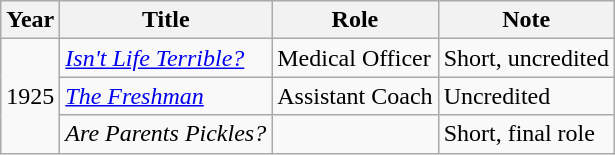<table class="wikitable sortable">
<tr>
<th>Year</th>
<th>Title</th>
<th>Role</th>
<th>Note</th>
</tr>
<tr>
<td rowspan="3">1925</td>
<td><em><a href='#'>Isn't Life Terrible?</a></em></td>
<td>Medical Officer</td>
<td>Short, uncredited</td>
</tr>
<tr>
<td><em><a href='#'>The Freshman</a></em></td>
<td>Assistant Coach</td>
<td>Uncredited</td>
</tr>
<tr>
<td><em>Are Parents Pickles?</em></td>
<td></td>
<td>Short, final role</td>
</tr>
</table>
